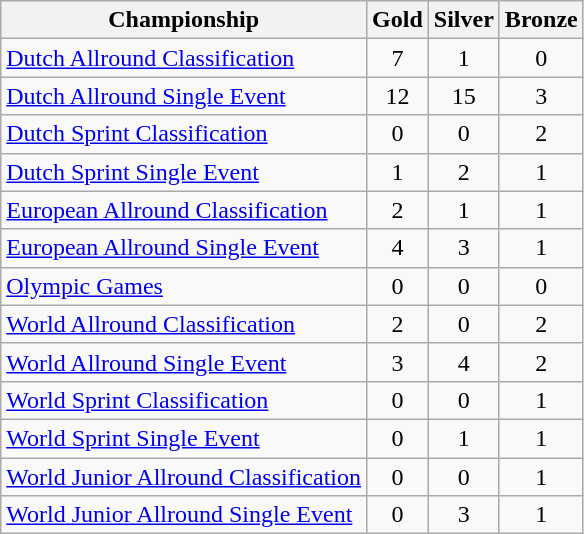<table class="wikitable">
<tr>
<th>Championship</th>
<th>Gold <br> </th>
<th>Silver <br> </th>
<th>Bronze <br> </th>
</tr>
<tr>
<td><a href='#'>Dutch Allround Classification</a></td>
<td style="text-align: center;">7</td>
<td style="text-align: center;">1</td>
<td style="text-align: center;">0</td>
</tr>
<tr>
<td><a href='#'>Dutch Allround Single Event</a></td>
<td style="text-align: center;">12</td>
<td style="text-align: center;">15</td>
<td style="text-align: center;">3</td>
</tr>
<tr>
<td><a href='#'>Dutch Sprint Classification</a></td>
<td style="text-align: center;">0</td>
<td style="text-align: center;">0</td>
<td style="text-align: center;">2</td>
</tr>
<tr>
<td><a href='#'>Dutch Sprint Single Event</a></td>
<td style="text-align: center;">1</td>
<td style="text-align: center;">2</td>
<td style="text-align: center;">1</td>
</tr>
<tr>
<td><a href='#'>European Allround Classification</a></td>
<td style="text-align: center;">2</td>
<td style="text-align: center;">1</td>
<td style="text-align: center;">1</td>
</tr>
<tr>
<td><a href='#'>European Allround Single Event</a></td>
<td style="text-align: center;">4</td>
<td style="text-align: center;">3</td>
<td style="text-align: center;">1</td>
</tr>
<tr>
<td><a href='#'>Olympic Games</a></td>
<td style="text-align: center;">0</td>
<td style="text-align: center;">0</td>
<td style="text-align: center;">0</td>
</tr>
<tr>
<td><a href='#'>World Allround Classification</a></td>
<td style="text-align: center;">2</td>
<td style="text-align: center;">0</td>
<td style="text-align: center;">2</td>
</tr>
<tr>
<td><a href='#'>World Allround Single Event</a></td>
<td style="text-align: center;">3</td>
<td style="text-align: center;">4</td>
<td style="text-align: center;">2</td>
</tr>
<tr>
<td><a href='#'>World Sprint Classification</a></td>
<td style="text-align: center;">0</td>
<td style="text-align: center;">0</td>
<td style="text-align: center;">1</td>
</tr>
<tr>
<td><a href='#'>World Sprint Single Event</a></td>
<td style="text-align: center;">0</td>
<td style="text-align: center;">1</td>
<td style="text-align: center;">1</td>
</tr>
<tr>
<td><a href='#'>World Junior Allround Classification</a></td>
<td style="text-align: center;">0</td>
<td style="text-align: center;">0</td>
<td style="text-align: center;">1</td>
</tr>
<tr>
<td><a href='#'>World Junior Allround Single Event</a></td>
<td style="text-align: center;">0</td>
<td style="text-align: center;">3</td>
<td style="text-align: center;">1</td>
</tr>
</table>
